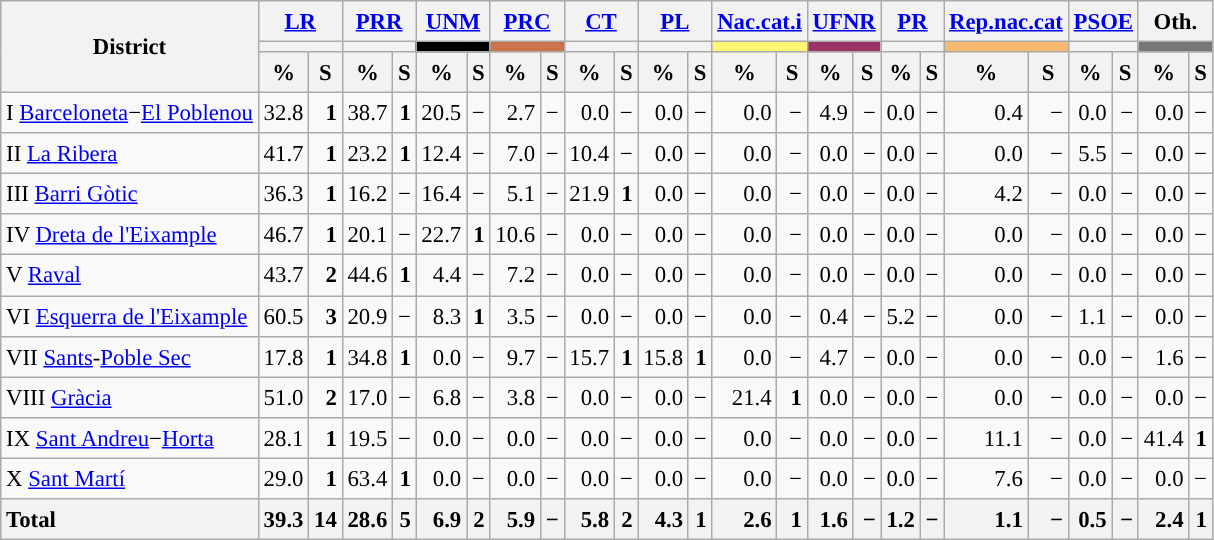<table class='wikitable sortable' style="text-align:right; font-size:95%; line-height:20px">
<tr>
<th rowspan='3'>District</th>
<th colspan='2' width='30px'><a href='#'>LR</a></th>
<th colspan='2' width='30px'><a href='#'>PRR</a></th>
<th colspan='2' width='30px'><a href='#'>UNM</a></th>
<th colspan='2' width='30px'><a href='#'>PRC</a></th>
<th colspan='2' width='30px'><a href='#'>CT</a></th>
<th colspan='2' width='30px'><a href='#'>PL</a></th>
<th colspan='2' width='30px'><a href='#'>Nac.cat.i</a></th>
<th colspan='2' width='30px'><a href='#'>UFNR</a></th>
<th colspan='2' width='30px'><a href='#'>PR</a></th>
<th colspan='2' width='30px'><a href='#'>Rep.nac.cat</a></th>
<th colspan='2' width='30px'><a href='#'>PSOE</a></th>
<th colspan='2' width='30px'>Oth.</th>
</tr>
<tr>
<th colspan='2' style='background:'></th>
<th colspan='2' style='background:'></th>
<th colspan='2' style='background:#000000'></th>
<th colspan='2' style='background:#CC734C'></th>
<th colspan='2' style='background:'></th>
<th colspan='2' style='background:'></th>
<th colspan='2' style='background:#FFF673'></th>
<th colspan='2' style='background:#993366'></th>
<th colspan='2' style='background:'></th>
<th colspan='2' style='background:#F7B96F'></th>
<th colspan='2' style='background:'></th>
<th colspan='2' style='background:#777777'></th>
</tr>
<tr>
<th data-sort-type='number'>%</th>
<th data-sort-type='number'>S</th>
<th data-sort-type='number'>%</th>
<th data-sort-type='number'>S</th>
<th data-sort-type='number'>%</th>
<th data-sort-type='number'>S</th>
<th data-sort-type='number'>%</th>
<th data-sort-type='number'>S</th>
<th data-sort-type='number'>%</th>
<th data-sort-type='number'>S</th>
<th data-sort-type='number'>%</th>
<th data-sort-type='number'>S</th>
<th data-sort-type='number'>%</th>
<th data-sort-type='number'>S</th>
<th data-sort-type='number'>%</th>
<th data-sort-type='number'>S</th>
<th data-sort-type='number'>%</th>
<th data-sort-type='number'>S</th>
<th data-sort-type='number'>%</th>
<th data-sort-type='number'>S</th>
<th data-sort-type='number'>%</th>
<th data-sort-type='number'>S</th>
<th data-sort-type='number'>%</th>
<th data-sort-type='number'>S</th>
</tr>
<tr>
<td style='text-align: left;'>I <a href='#'>Barceloneta</a>−<a href='#'>El Poblenou</a></td>
<td style='text-align: right;'>32.8</td>
<td style='text-align: right;'><strong>1</strong></td>
<td style='text-align: right;'>38.7</td>
<td style='text-align: right;'><strong>1</strong></td>
<td style='text-align: right;'>20.5</td>
<td style='text-align: right;'>−</td>
<td style='text-align: right;'>2.7</td>
<td style='text-align: right;'>−</td>
<td style='text-align: right;'>0.0</td>
<td style='text-align: right;'>−</td>
<td style='text-align: right;'>0.0</td>
<td style='text-align: right;'>−</td>
<td style='text-align: right;'>0.0</td>
<td style='text-align: right;'>−</td>
<td style='text-align: right;'>4.9</td>
<td style='text-align: right;'>−</td>
<td style='text-align: right;'>0.0</td>
<td style='text-align: right;'>−</td>
<td style='text-align: right;'>0.4</td>
<td style='text-align: right;'>−</td>
<td style='text-align: right;'>0.0</td>
<td style='text-align: right;'>−</td>
<td style='text-align: right;'>0.0</td>
<td style='text-align: right;'>−</td>
</tr>
<tr>
<td style='text-align: left;'>II <a href='#'>La Ribera</a></td>
<td style='text-align: right;'>41.7</td>
<td style='text-align: right;'><strong>1</strong></td>
<td style='text-align: right;'>23.2</td>
<td style='text-align: right;'><strong>1</strong></td>
<td style='text-align: right;'>12.4</td>
<td style='text-align: right;'>−</td>
<td style='text-align: right;'>7.0</td>
<td style='text-align: right;'>−</td>
<td style='text-align: right;'>10.4</td>
<td style='text-align: right;'>−</td>
<td style='text-align: right;'>0.0</td>
<td style='text-align: right;'>−</td>
<td style='text-align: right;'>0.0</td>
<td style='text-align: right;'>−</td>
<td style='text-align: right;'>0.0</td>
<td style='text-align: right;'>−</td>
<td style='text-align: right;'>0.0</td>
<td style='text-align: right;'>−</td>
<td style='text-align: right;'>0.0</td>
<td style='text-align: right;'>−</td>
<td style='text-align: right;'>5.5</td>
<td style='text-align: right;'>−</td>
<td style='text-align: right;'>0.0</td>
<td style='text-align: right;'>−</td>
</tr>
<tr>
<td style='text-align: left;'>III <a href='#'>Barri Gòtic</a></td>
<td style='text-align: right;'>36.3</td>
<td style='text-align: right;'><strong>1</strong></td>
<td style='text-align: right;'>16.2</td>
<td style='text-align: right;'>−</td>
<td style='text-align: right;'>16.4</td>
<td style='text-align: right;'>−</td>
<td style='text-align: right;'>5.1</td>
<td style='text-align: right;'>−</td>
<td style='text-align: right;'>21.9</td>
<td style='text-align: right;'><strong>1</strong></td>
<td style='text-align: right;'>0.0</td>
<td style='text-align: right;'>−</td>
<td style='text-align: right;'>0.0</td>
<td style='text-align: right;'>−</td>
<td style='text-align: right;'>0.0</td>
<td style='text-align: right;'>−</td>
<td style='text-align: right;'>0.0</td>
<td style='text-align: right;'>−</td>
<td style='text-align: right;'>4.2</td>
<td style='text-align: right;'>−</td>
<td style='text-align: right;'>0.0</td>
<td style='text-align: right;'>−</td>
<td style='text-align: right;'>0.0</td>
<td style='text-align: right;'>−</td>
</tr>
<tr>
<td style='text-align: left;'>IV <a href='#'>Dreta de l'Eixample</a></td>
<td style='text-align: right;'>46.7</td>
<td style='text-align: right;'><strong>1</strong></td>
<td style='text-align: right;'>20.1</td>
<td style='text-align: right;'>−</td>
<td style='text-align: right;'>22.7</td>
<td style='text-align: right;'><strong>1</strong></td>
<td style='text-align: right;'>10.6</td>
<td style='text-align: right;'>−</td>
<td style='text-align: right;'>0.0</td>
<td style='text-align: right;'>−</td>
<td style='text-align: right;'>0.0</td>
<td style='text-align: right;'>−</td>
<td style='text-align: right;'>0.0</td>
<td style='text-align: right;'>−</td>
<td style='text-align: right;'>0.0</td>
<td style='text-align: right;'>−</td>
<td style='text-align: right;'>0.0</td>
<td style='text-align: right;'>−</td>
<td style='text-align: right;'>0.0</td>
<td style='text-align: right;'>−</td>
<td style='text-align: right;'>0.0</td>
<td style='text-align: right;'>−</td>
<td style='text-align: right;'>0.0</td>
<td style='text-align: right;'>−</td>
</tr>
<tr>
<td style='text-align: left;'>V <a href='#'>Raval</a></td>
<td style='text-align: right;'>43.7</td>
<td style='text-align: right;'><strong>2</strong></td>
<td style='text-align: right;'>44.6</td>
<td style='text-align: right;'><strong>1</strong></td>
<td style='text-align: right;'>4.4</td>
<td style='text-align: right;'>−</td>
<td style='text-align: right;'>7.2</td>
<td style='text-align: right;'>−</td>
<td style='text-align: right;'>0.0</td>
<td style='text-align: right;'>−</td>
<td style='text-align: right;'>0.0</td>
<td style='text-align: right;'>−</td>
<td style='text-align: right;'>0.0</td>
<td style='text-align: right;'>−</td>
<td style='text-align: right;'>0.0</td>
<td style='text-align: right;'>−</td>
<td style='text-align: right;'>0.0</td>
<td style='text-align: right;'>−</td>
<td style='text-align: right;'>0.0</td>
<td style='text-align: right;'>−</td>
<td style='text-align: right;'>0.0</td>
<td style='text-align: right;'>−</td>
<td style='text-align: right;'>0.0</td>
<td style='text-align: right;'>−</td>
</tr>
<tr>
<td style='text-align: left;'>VI <a href='#'>Esquerra de l'Eixample</a></td>
<td style='text-align: right;'>60.5</td>
<td style='text-align: right;'><strong>3</strong></td>
<td style='text-align: right;'>20.9</td>
<td style='text-align: right;'>−</td>
<td style='text-align: right;'>8.3</td>
<td style='text-align: right;'><strong>1</strong></td>
<td style='text-align: right;'>3.5</td>
<td style='text-align: right;'>−</td>
<td style='text-align: right;'>0.0</td>
<td style='text-align: right;'>−</td>
<td style='text-align: right;'>0.0</td>
<td style='text-align: right;'>−</td>
<td style='text-align: right;'>0.0</td>
<td style='text-align: right;'>−</td>
<td style='text-align: right;'>0.4</td>
<td style='text-align: right;'>−</td>
<td style='text-align: right;'>5.2</td>
<td style='text-align: right;'>−</td>
<td style='text-align: right;'>0.0</td>
<td style='text-align: right;'>−</td>
<td style='text-align: right;'>1.1</td>
<td style='text-align: right;'>−</td>
<td style='text-align: right;'>0.0</td>
<td style='text-align: right;'>−</td>
</tr>
<tr>
<td style='text-align: left;'>VII <a href='#'>Sants</a>-<a href='#'>Poble Sec</a></td>
<td style='text-align: right;'>17.8</td>
<td style='text-align: right;'><strong>1</strong></td>
<td style='text-align: right;'>34.8</td>
<td style='text-align: right;'><strong>1</strong></td>
<td style='text-align: right;'>0.0</td>
<td style='text-align: right;'>−</td>
<td style='text-align: right;'>9.7</td>
<td style='text-align: right;'>−</td>
<td style='text-align: right;'>15.7</td>
<td style='text-align: right;'><strong>1</strong></td>
<td style='text-align: right;'>15.8</td>
<td style='text-align: right;'><strong>1</strong></td>
<td style='text-align: right;'>0.0</td>
<td style='text-align: right;'>−</td>
<td style='text-align: right;'>4.7</td>
<td style='text-align: right;'>−</td>
<td style='text-align: right;'>0.0</td>
<td style='text-align: right;'>−</td>
<td style='text-align: right;'>0.0</td>
<td style='text-align: right;'>−</td>
<td style='text-align: right;'>0.0</td>
<td style='text-align: right;'>−</td>
<td style='text-align: right;'>1.6</td>
<td style='text-align: right;'>−</td>
</tr>
<tr>
<td style='text-align: left;'>VIII <a href='#'>Gràcia</a></td>
<td style='text-align: right;'>51.0</td>
<td style='text-align: right;'><strong>2</strong></td>
<td style='text-align: right;'>17.0</td>
<td style='text-align: right;'>−</td>
<td style='text-align: right;'>6.8</td>
<td style='text-align: right;'>−</td>
<td style='text-align: right;'>3.8</td>
<td style='text-align: right;'>−</td>
<td style='text-align: right;'>0.0</td>
<td style='text-align: right;'>−</td>
<td style='text-align: right;'>0.0</td>
<td style='text-align: right;'>−</td>
<td style='text-align: right;'>21.4</td>
<td style='text-align: right;'><strong>1</strong></td>
<td style='text-align: right;'>0.0</td>
<td style='text-align: right;'>−</td>
<td style='text-align: right;'>0.0</td>
<td style='text-align: right;'>−</td>
<td style='text-align: right;'>0.0</td>
<td style='text-align: right;'>−</td>
<td style='text-align: right;'>0.0</td>
<td style='text-align: right;'>−</td>
<td style='text-align: right;'>0.0</td>
<td style='text-align: right;'>−</td>
</tr>
<tr>
<td style='text-align: left;'>IX <a href='#'>Sant Andreu</a>−<a href='#'>Horta</a></td>
<td style='text-align: right;'>28.1</td>
<td style='text-align: right;'><strong>1</strong></td>
<td style='text-align: right;'>19.5</td>
<td style='text-align: right;'>−</td>
<td style='text-align: right;'>0.0</td>
<td style='text-align: right;'>−</td>
<td style='text-align: right;'>0.0</td>
<td style='text-align: right;'>−</td>
<td style='text-align: right;'>0.0</td>
<td style='text-align: right;'>−</td>
<td style='text-align: right;'>0.0</td>
<td style='text-align: right;'>−</td>
<td style='text-align: right;'>0.0</td>
<td style='text-align: right;'>−</td>
<td style='text-align: right;'>0.0</td>
<td style='text-align: right;'>−</td>
<td style='text-align: right;'>0.0</td>
<td style='text-align: right;'>−</td>
<td style='text-align: right;'>11.1</td>
<td style='text-align: right;'>−</td>
<td style='text-align: right;'>0.0</td>
<td style='text-align: right;'>−</td>
<td style='text-align: right;'>41.4</td>
<td style='text-align: right;'><strong>1</strong></td>
</tr>
<tr>
<td style='text-align: left;'>X <a href='#'>Sant Martí</a></td>
<td style='text-align: right;'>29.0</td>
<td style='text-align: right;'><strong>1</strong></td>
<td style='text-align: right;'>63.4</td>
<td style='text-align: right;'><strong>1</strong></td>
<td style='text-align: right;'>0.0</td>
<td style='text-align: right;'>−</td>
<td style='text-align: right;'>0.0</td>
<td style='text-align: right;'>−</td>
<td style='text-align: right;'>0.0</td>
<td style='text-align: right;'>−</td>
<td style='text-align: right;'>0.0</td>
<td style='text-align: right;'>−</td>
<td style='text-align: right;'>0.0</td>
<td style='text-align: right;'>−</td>
<td style='text-align: right;'>0.0</td>
<td style='text-align: right;'>−</td>
<td style='text-align: right;'>0.0</td>
<td style='text-align: right;'>−</td>
<td style='text-align: right;'>7.6</td>
<td style='text-align: right;'>−</td>
<td style='text-align: right;'>0.0</td>
<td style='text-align: right;'>−</td>
<td style='text-align: right;'>0.0</td>
<td style='text-align: right;'>−</td>
</tr>
<tr>
<th style='text-align: left;'>Total</th>
<th style='text-align: right;'>39.3</th>
<th style='text-align: right;'><strong>14</strong></th>
<th style='text-align: right;'>28.6</th>
<th style='text-align: right;'><strong>5</strong></th>
<th style='text-align: right;'>6.9</th>
<th style='text-align: right;'><strong>2</strong></th>
<th style='text-align: right;'>5.9</th>
<th style='text-align: right;'>−</th>
<th style='text-align: right;'>5.8</th>
<th style='text-align: right;'><strong>2</strong></th>
<th style='text-align: right;'>4.3</th>
<th style='text-align: right;'><strong>1</strong></th>
<th style='text-align: right;'>2.6</th>
<th style='text-align: right;'><strong>1</strong></th>
<th style='text-align: right;'>1.6</th>
<th style='text-align: right;'>−</th>
<th style='text-align: right;'>1.2</th>
<th style='text-align: right;'>−</th>
<th style='text-align: right;'>1.1</th>
<th style='text-align: right;'>−</th>
<th style='text-align: right;'>0.5</th>
<th style='text-align: right;'>−</th>
<th style='text-align: right;'>2.4</th>
<th style='text-align: right;'><strong>1</strong></th>
</tr>
</table>
